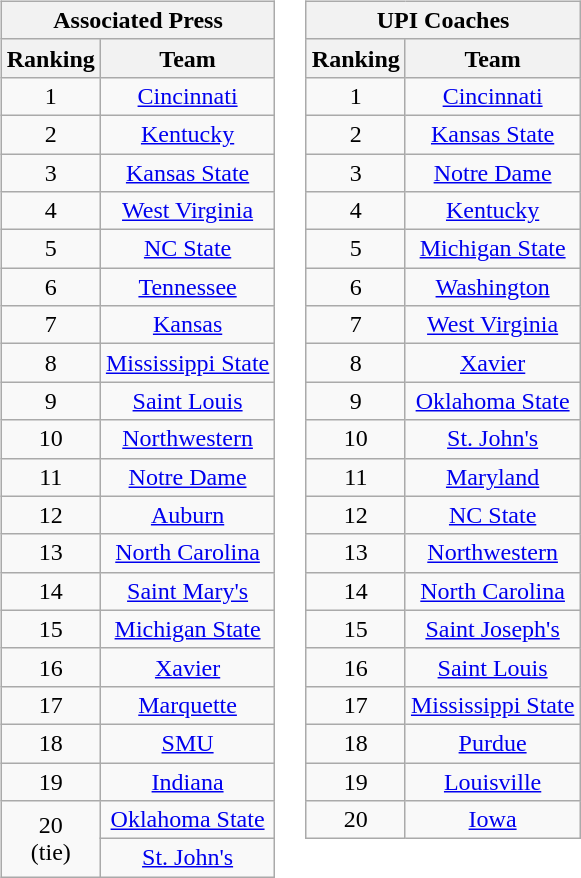<table>
<tr style="vertical-align:top;">
<td><br><table class="wikitable" style="text-align:center;">
<tr>
<th colspan=2>Associated Press</th>
</tr>
<tr>
<th>Ranking</th>
<th>Team</th>
</tr>
<tr>
<td>1</td>
<td><a href='#'>Cincinnati</a></td>
</tr>
<tr>
<td>2</td>
<td><a href='#'>Kentucky</a></td>
</tr>
<tr>
<td>3</td>
<td><a href='#'>Kansas State</a></td>
</tr>
<tr>
<td>4</td>
<td><a href='#'>West Virginia</a></td>
</tr>
<tr>
<td>5</td>
<td><a href='#'>NC State</a></td>
</tr>
<tr>
<td>6</td>
<td><a href='#'>Tennessee</a></td>
</tr>
<tr>
<td>7</td>
<td><a href='#'>Kansas</a></td>
</tr>
<tr>
<td>8</td>
<td><a href='#'>Mississippi State</a></td>
</tr>
<tr>
<td>9</td>
<td><a href='#'>Saint Louis</a></td>
</tr>
<tr>
<td>10</td>
<td><a href='#'>Northwestern</a></td>
</tr>
<tr>
<td>11</td>
<td><a href='#'>Notre Dame</a></td>
</tr>
<tr>
<td>12</td>
<td><a href='#'>Auburn</a></td>
</tr>
<tr>
<td>13</td>
<td><a href='#'>North Carolina</a></td>
</tr>
<tr>
<td>14</td>
<td><a href='#'>Saint Mary's</a></td>
</tr>
<tr>
<td>15</td>
<td><a href='#'>Michigan State</a></td>
</tr>
<tr>
<td>16</td>
<td><a href='#'>Xavier</a></td>
</tr>
<tr>
<td>17</td>
<td><a href='#'>Marquette</a></td>
</tr>
<tr>
<td>18</td>
<td><a href='#'>SMU</a></td>
</tr>
<tr>
<td>19</td>
<td><a href='#'>Indiana</a></td>
</tr>
<tr>
<td rowspan=2>20<br>(tie)</td>
<td><a href='#'>Oklahoma State</a></td>
</tr>
<tr>
<td><a href='#'>St. John's</a></td>
</tr>
</table>
</td>
<td><br><table class="wikitable" style="text-align:center;">
<tr>
<th colspan=2><strong>UPI Coaches</strong></th>
</tr>
<tr>
<th>Ranking</th>
<th>Team</th>
</tr>
<tr>
<td>1</td>
<td><a href='#'>Cincinnati</a></td>
</tr>
<tr>
<td>2</td>
<td><a href='#'>Kansas State</a></td>
</tr>
<tr>
<td>3</td>
<td><a href='#'>Notre Dame</a></td>
</tr>
<tr>
<td>4</td>
<td><a href='#'>Kentucky</a></td>
</tr>
<tr>
<td>5</td>
<td><a href='#'>Michigan State</a></td>
</tr>
<tr>
<td>6</td>
<td><a href='#'>Washington</a></td>
</tr>
<tr>
<td>7</td>
<td><a href='#'>West Virginia</a></td>
</tr>
<tr>
<td>8</td>
<td><a href='#'>Xavier</a></td>
</tr>
<tr>
<td>9</td>
<td><a href='#'>Oklahoma State</a></td>
</tr>
<tr>
<td>10</td>
<td><a href='#'>St. John's</a></td>
</tr>
<tr>
<td>11</td>
<td><a href='#'>Maryland</a></td>
</tr>
<tr>
<td>12</td>
<td><a href='#'>NC State</a></td>
</tr>
<tr>
<td>13</td>
<td><a href='#'>Northwestern</a></td>
</tr>
<tr>
<td>14</td>
<td><a href='#'>North Carolina</a></td>
</tr>
<tr>
<td>15</td>
<td><a href='#'>Saint Joseph's</a></td>
</tr>
<tr>
<td>16</td>
<td><a href='#'>Saint Louis</a></td>
</tr>
<tr>
<td>17</td>
<td><a href='#'>Mississippi State</a></td>
</tr>
<tr>
<td>18</td>
<td><a href='#'>Purdue</a></td>
</tr>
<tr>
<td>19</td>
<td><a href='#'>Louisville</a></td>
</tr>
<tr>
<td>20</td>
<td><a href='#'>Iowa</a></td>
</tr>
</table>
</td>
</tr>
</table>
